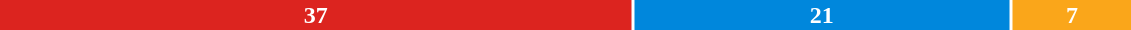<table style="width:60%; text-align:center;">
<tr style="color:white;">
<td style="background:#DC241f; width:56.1%;"><strong>37</strong></td>
<td style="background:#0087DC; width:33.3%;"><strong>21</strong></td>
<td style="background:#FAA61A; width:10.6%;"><strong>7</strong></td>
</tr>
<tr>
<td><span></span></td>
<td><span></span></td>
<td><span></span></td>
</tr>
</table>
